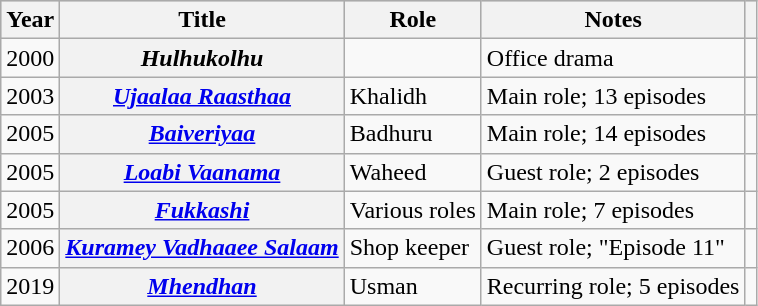<table class="wikitable sortable plainrowheaders">
<tr style="background:#ccc; text-align:center;">
<th scope="col">Year</th>
<th scope="col">Title</th>
<th scope="col">Role</th>
<th scope="col">Notes</th>
<th scope="col" class="unsortable"></th>
</tr>
<tr>
<td>2000</td>
<th scope="row"><em>Hulhukolhu</em></th>
<td></td>
<td>Office drama</td>
<td style="text-align: center;"></td>
</tr>
<tr>
<td>2003</td>
<th scope="row"><em><a href='#'>Ujaalaa Raasthaa</a></em></th>
<td>Khalidh</td>
<td>Main role; 13 episodes</td>
<td style="text-align: center;"></td>
</tr>
<tr>
<td>2005</td>
<th scope="row"><em><a href='#'>Baiveriyaa</a></em></th>
<td>Badhuru</td>
<td>Main role; 14 episodes</td>
<td style="text-align: center;"></td>
</tr>
<tr>
<td>2005</td>
<th scope="row"><em><a href='#'>Loabi Vaanama</a></em></th>
<td>Waheed</td>
<td>Guest role; 2 episodes</td>
<td style="text-align: center;"></td>
</tr>
<tr>
<td>2005</td>
<th scope="row"><em><a href='#'>Fukkashi</a></em></th>
<td>Various roles</td>
<td>Main role; 7 episodes</td>
<td style="text-align: center;"></td>
</tr>
<tr>
<td>2006</td>
<th scope="row"><em><a href='#'>Kuramey Vadhaaee Salaam</a></em></th>
<td>Shop keeper</td>
<td>Guest role; "Episode 11"</td>
<td style="text-align: center;"></td>
</tr>
<tr>
<td>2019</td>
<th scope="row"><em><a href='#'>Mhendhan</a></em></th>
<td>Usman</td>
<td>Recurring role; 5 episodes</td>
<td style="text-align: center;"></td>
</tr>
</table>
